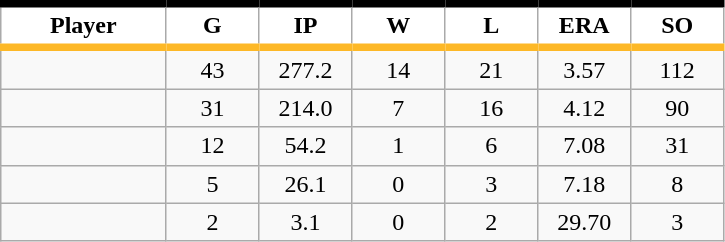<table class="wikitable sortable">
<tr>
<th style="background:#FFFFFF; border-top:#000000 5px solid; border-bottom:#FDB827 5px solid;" width="16%">Player</th>
<th style="background:#FFFFFF; border-top:#000000 5px solid; border-bottom:#FDB827 5px solid;" width="9%">G</th>
<th style="background:#FFFFFF; border-top:#000000 5px solid; border-bottom:#FDB827 5px solid;" width="9%">IP</th>
<th style="background:#FFFFFF; border-top:#000000 5px solid; border-bottom:#FDB827 5px solid;" width="9%">W</th>
<th style="background:#FFFFFF; border-top:#000000 5px solid; border-bottom:#FDB827 5px solid;" width="9%">L</th>
<th style="background:#FFFFFF; border-top:#000000 5px solid; border-bottom:#FDB827 5px solid;" width="9%">ERA</th>
<th style="background:#FFFFFF; border-top:#000000 5px solid; border-bottom:#FDB827 5px solid;" width="9%">SO</th>
</tr>
<tr align="center">
<td></td>
<td>43</td>
<td>277.2</td>
<td>14</td>
<td>21</td>
<td>3.57</td>
<td>112</td>
</tr>
<tr align="center">
<td></td>
<td>31</td>
<td>214.0</td>
<td>7</td>
<td>16</td>
<td>4.12</td>
<td>90</td>
</tr>
<tr align="center">
<td></td>
<td>12</td>
<td>54.2</td>
<td>1</td>
<td>6</td>
<td>7.08</td>
<td>31</td>
</tr>
<tr align="center">
<td></td>
<td>5</td>
<td>26.1</td>
<td>0</td>
<td>3</td>
<td>7.18</td>
<td>8</td>
</tr>
<tr align="center">
<td></td>
<td>2</td>
<td>3.1</td>
<td>0</td>
<td>2</td>
<td>29.70</td>
<td>3</td>
</tr>
</table>
